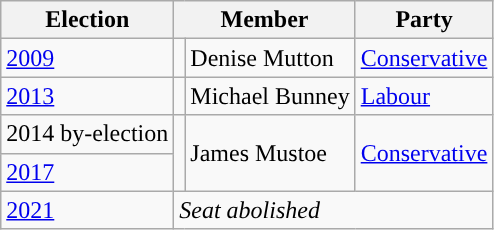<table class="wikitable">
<tr>
<th>Election</th>
<th colspan="2">Member</th>
<th>Party</th>
</tr>
<tr>
<td><a href='#'>2009</a></td>
<td rowspan="1" style="background-color: "></td>
<td rowspan="1">Denise Mutton</td>
<td rowspan="1"><a href='#'>Conservative</a></td>
</tr>
<tr>
<td><a href='#'>2013</a></td>
<td rowspan="1" style="background-color: "></td>
<td rowspan="1">Michael Bunney</td>
<td rowspan="1"><a href='#'>Labour</a></td>
</tr>
<tr>
<td>2014 by-election</td>
<td rowspan="2" style="background-color: "></td>
<td rowspan="2">James Mustoe</td>
<td rowspan="2"><a href='#'>Conservative</a></td>
</tr>
<tr>
<td><a href='#'>2017</a></td>
</tr>
<tr>
<td><a href='#'>2021</a></td>
<td colspan="3"><em>Seat abolished</em></td>
</tr>
</table>
